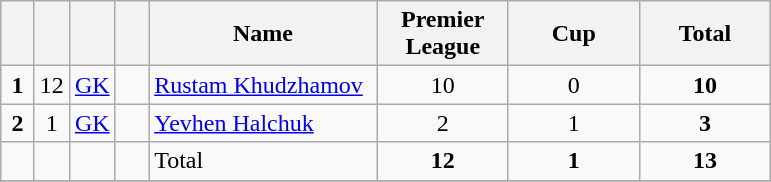<table class="wikitable" style="text-align:center">
<tr>
<th width=15></th>
<th width=15></th>
<th width=15></th>
<th width=15></th>
<th width=145>Name</th>
<th width=80><strong>Premier League</strong></th>
<th width=80><strong>Cup</strong></th>
<th width=80>Total</th>
</tr>
<tr>
<td><strong>1</strong></td>
<td>12</td>
<td><a href='#'>GK</a></td>
<td></td>
<td align=left><a href='#'>Rustam Khudzhamov</a></td>
<td>10</td>
<td>0</td>
<td><strong>10</strong></td>
</tr>
<tr>
<td><strong>2</strong></td>
<td>1</td>
<td><a href='#'>GK</a></td>
<td></td>
<td align=left><a href='#'>Yevhen Halchuk</a></td>
<td>2</td>
<td>1</td>
<td><strong>3</strong></td>
</tr>
<tr>
<td></td>
<td></td>
<td></td>
<td></td>
<td align=left>Total</td>
<td><strong>12</strong></td>
<td><strong>1</strong></td>
<td><strong>13</strong></td>
</tr>
<tr>
</tr>
</table>
